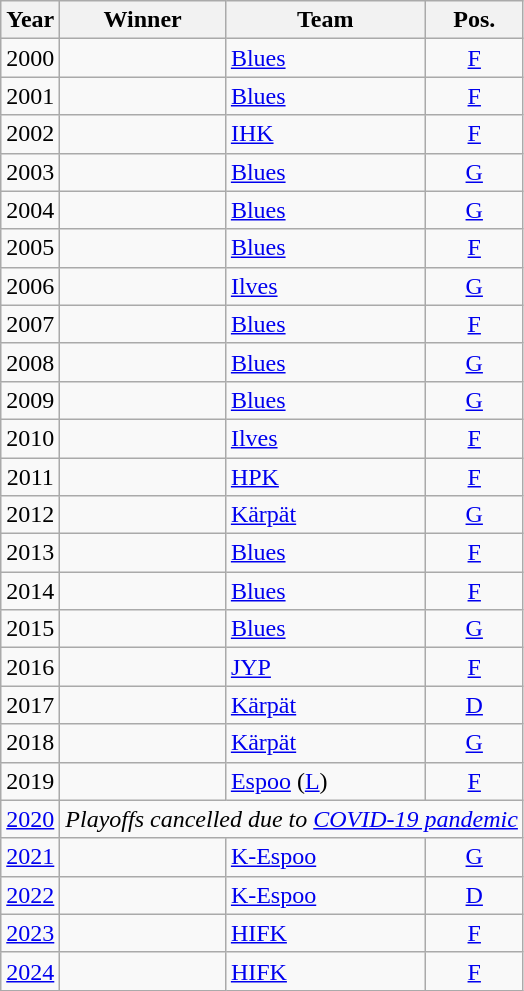<table class="wikitable sortable">
<tr>
<th>Year</th>
<th>Winner</th>
<th>Team</th>
<th>Pos.</th>
</tr>
<tr align="center">
<td>2000</td>
<td align="left"></td>
<td align="left"><a href='#'>Blues</a></td>
<td><a href='#'>F</a></td>
</tr>
<tr align="center">
<td>2001</td>
<td align="left"></td>
<td align="left"><a href='#'>Blues</a></td>
<td><a href='#'>F</a></td>
</tr>
<tr align="center">
<td>2002</td>
<td align="left"></td>
<td align="left"><a href='#'>IHK</a></td>
<td><a href='#'>F</a></td>
</tr>
<tr align="center">
<td>2003</td>
<td align="left"></td>
<td align="left"><a href='#'>Blues</a></td>
<td><a href='#'>G</a></td>
</tr>
<tr align="center">
<td>2004</td>
<td align="left"></td>
<td align="left"><a href='#'>Blues</a></td>
<td><a href='#'>G</a></td>
</tr>
<tr align="center">
<td>2005</td>
<td align="left"></td>
<td align="left"><a href='#'>Blues</a></td>
<td><a href='#'>F</a></td>
</tr>
<tr align="center">
<td>2006</td>
<td align="left"></td>
<td align="left"><a href='#'>Ilves</a></td>
<td><a href='#'>G</a></td>
</tr>
<tr align="center">
<td>2007</td>
<td align="left"></td>
<td align="left"><a href='#'>Blues</a></td>
<td><a href='#'>F</a></td>
</tr>
<tr align="center">
<td>2008</td>
<td align="left"></td>
<td align="left"><a href='#'>Blues</a></td>
<td><a href='#'>G</a></td>
</tr>
<tr align="center">
<td>2009</td>
<td align="left"></td>
<td align="left"><a href='#'>Blues</a></td>
<td><a href='#'>G</a></td>
</tr>
<tr align="center">
<td>2010</td>
<td align="left"></td>
<td align="left"><a href='#'>Ilves</a></td>
<td><a href='#'>F</a></td>
</tr>
<tr align="center">
<td>2011</td>
<td align="left"></td>
<td align="left"><a href='#'>HPK</a></td>
<td><a href='#'>F</a></td>
</tr>
<tr align="center">
<td>2012</td>
<td align="left"></td>
<td align="left"><a href='#'>Kärpät</a></td>
<td><a href='#'>G</a></td>
</tr>
<tr align="center">
<td>2013</td>
<td align="left"></td>
<td align="left"><a href='#'>Blues</a></td>
<td><a href='#'>F</a></td>
</tr>
<tr align="center">
<td>2014</td>
<td align="left"></td>
<td align="left"><a href='#'>Blues</a></td>
<td><a href='#'>F</a></td>
</tr>
<tr align="center">
<td>2015</td>
<td align="left"></td>
<td align="left"><a href='#'>Blues</a></td>
<td><a href='#'>G</a></td>
</tr>
<tr align="center">
<td>2016</td>
<td align="left"></td>
<td align="left"><a href='#'>JYP</a></td>
<td><a href='#'>F</a></td>
</tr>
<tr align="center">
<td>2017</td>
<td align="left"></td>
<td align="left"><a href='#'>Kärpät</a></td>
<td><a href='#'>D</a></td>
</tr>
<tr align="center">
<td>2018</td>
<td align="left"></td>
<td align="left"><a href='#'>Kärpät</a></td>
<td><a href='#'>G</a></td>
</tr>
<tr align="center">
<td>2019</td>
<td align="left"></td>
<td align="left"><a href='#'>Espoo</a> (<a href='#'>L</a>)</td>
<td><a href='#'>F</a></td>
</tr>
<tr align="center">
<td><a href='#'>2020</a></td>
<td colspan="3"><em>Playoffs cancelled due to <a href='#'>COVID-19 pandemic</a></em></td>
</tr>
<tr align="center">
<td><a href='#'>2021</a></td>
<td align="left"></td>
<td align="left"><a href='#'>K-Espoo</a></td>
<td><a href='#'>G</a></td>
</tr>
<tr align="center">
<td><a href='#'>2022</a></td>
<td align="left"></td>
<td align="left"><a href='#'>K-Espoo</a></td>
<td><a href='#'>D</a></td>
</tr>
<tr align="center">
<td><a href='#'>2023</a></td>
<td align="left"></td>
<td align="left"><a href='#'>HIFK</a></td>
<td><a href='#'>F</a></td>
</tr>
<tr align="center">
<td><a href='#'>2024</a></td>
<td align="left"></td>
<td align="left"><a href='#'>HIFK</a></td>
<td><a href='#'>F</a></td>
</tr>
</table>
